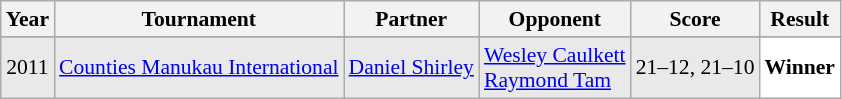<table class="sortable wikitable" style="font-size: 90%;">
<tr>
<th>Year</th>
<th>Tournament</th>
<th>Partner</th>
<th>Opponent</th>
<th>Score</th>
<th>Result</th>
</tr>
<tr>
</tr>
<tr style="background:#E9E9E9">
<td align="center">2011</td>
<td align="left"><a href='#'>Counties Manukau International</a></td>
<td align="left"> <a href='#'>Daniel Shirley</a></td>
<td align="left"> <a href='#'>Wesley Caulkett</a><br> <a href='#'>Raymond Tam</a></td>
<td align="left">21–12, 21–10</td>
<td style="text-align:left; background:white"> <strong>Winner</strong></td>
</tr>
</table>
